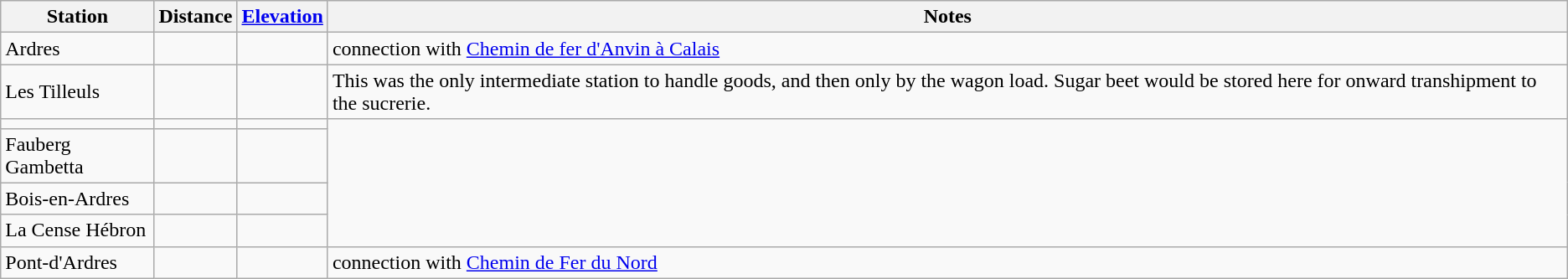<table class=wikitable>
<tr>
<th>Station</th>
<th>Distance</th>
<th><a href='#'>Elevation</a></th>
<th>Notes</th>
</tr>
<tr>
<td>Ardres</td>
<td></td>
<td></td>
<td>connection with <a href='#'>Chemin de fer d'Anvin à Calais</a></td>
</tr>
<tr>
<td>Les Tilleuls</td>
<td></td>
<td></td>
<td>This was the only intermediate station to handle goods, and then only by the wagon load. Sugar beet would be stored here for onward transhipment to the sucrerie.</td>
</tr>
<tr>
<td></td>
<td></td>
<td></td>
</tr>
<tr>
<td>Fauberg Gambetta</td>
<td></td>
<td></td>
</tr>
<tr>
<td>Bois-en-Ardres</td>
<td></td>
<td></td>
</tr>
<tr>
<td>La Cense Hébron</td>
<td></td>
<td></td>
</tr>
<tr>
<td>Pont-d'Ardres</td>
<td></td>
<td></td>
<td>connection with <a href='#'>Chemin de Fer du Nord</a></td>
</tr>
</table>
